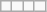<table class="wikitable">
<tr>
<td></td>
<td></td>
<td></td>
<td></td>
</tr>
</table>
